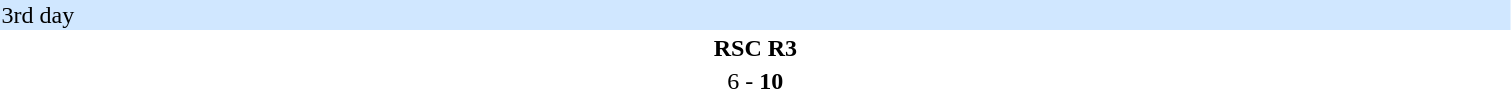<table width=80%>
<tr>
<th width=30%></th>
<th width=12%></th>
<th width=30%></th>
</tr>
<tr bgcolor=#D0E7FF>
<td colspan="3">3rd day</td>
</tr>
<tr>
<td align=right><strong></strong></td>
<td align=center><strong>RSC R3</strong></td>
<td></td>
</tr>
<tr>
<td align=right></td>
<td align=center>6 - <strong>10</strong></td>
<td><strong></strong></td>
</tr>
<tr>
</tr>
</table>
